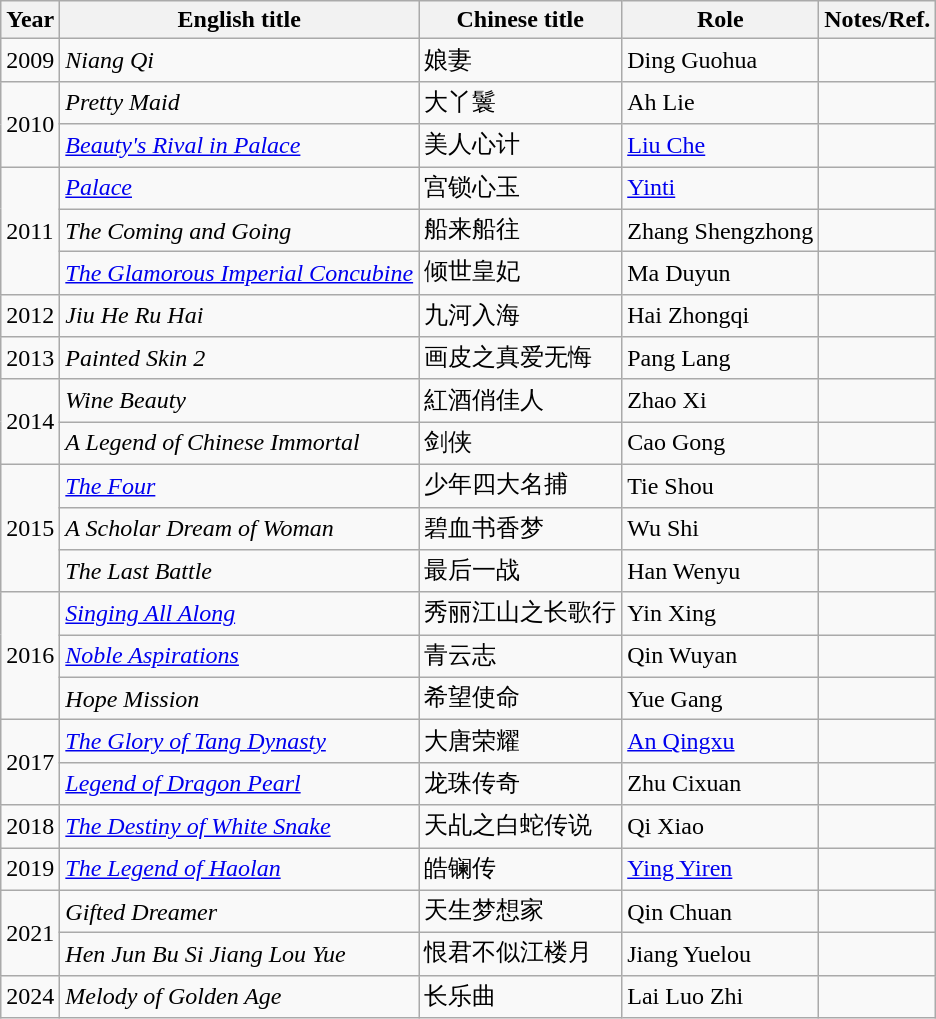<table class="wikitable sortable">
<tr>
<th>Year</th>
<th>English title</th>
<th>Chinese title</th>
<th>Role</th>
<th>Notes/Ref.</th>
</tr>
<tr>
<td>2009</td>
<td><em>Niang Qi</em></td>
<td>娘妻</td>
<td>Ding Guohua</td>
<td></td>
</tr>
<tr>
<td rowspan=2>2010</td>
<td><em>Pretty Maid</em></td>
<td>大丫鬟</td>
<td>Ah Lie</td>
<td></td>
</tr>
<tr>
<td><em><a href='#'>Beauty's Rival in Palace</a></em></td>
<td>美人心计</td>
<td><a href='#'>Liu Che</a></td>
<td></td>
</tr>
<tr>
<td rowspan=3>2011</td>
<td><em><a href='#'>Palace</a></em></td>
<td>宫锁心玉</td>
<td><a href='#'>Yinti</a></td>
<td></td>
</tr>
<tr>
<td><em>The Coming and Going</em></td>
<td>船来船往</td>
<td>Zhang Shengzhong</td>
<td></td>
</tr>
<tr>
<td><em><a href='#'>The Glamorous Imperial Concubine</a></em></td>
<td>倾世皇妃</td>
<td>Ma Duyun</td>
<td></td>
</tr>
<tr>
<td>2012</td>
<td><em>Jiu He Ru Hai</em></td>
<td>九河入海</td>
<td>Hai Zhongqi</td>
<td></td>
</tr>
<tr>
<td>2013</td>
<td><em>Painted Skin 2</em></td>
<td>画皮之真爱无悔</td>
<td>Pang Lang</td>
<td></td>
</tr>
<tr>
<td rowspan=2>2014</td>
<td><em>Wine Beauty</em></td>
<td>紅酒俏佳人</td>
<td>Zhao Xi</td>
<td></td>
</tr>
<tr>
<td><em>A Legend of Chinese Immortal</em></td>
<td>剑侠</td>
<td>Cao Gong</td>
<td></td>
</tr>
<tr>
<td rowspan=3>2015</td>
<td><em><a href='#'>The Four</a></em></td>
<td>少年四大名捕</td>
<td>Tie Shou</td>
<td></td>
</tr>
<tr>
<td><em>A Scholar Dream of Woman</em></td>
<td>碧血书香梦</td>
<td>Wu Shi</td>
<td></td>
</tr>
<tr>
<td><em>The Last Battle</em></td>
<td>最后一战</td>
<td>Han Wenyu</td>
<td></td>
</tr>
<tr>
<td rowspan=3>2016</td>
<td><em><a href='#'>Singing All Along</a></em></td>
<td>秀丽江山之长歌行</td>
<td>Yin Xing</td>
<td></td>
</tr>
<tr>
<td><em><a href='#'>Noble Aspirations</a></em></td>
<td>青云志</td>
<td>Qin Wuyan</td>
<td></td>
</tr>
<tr>
<td><em>Hope Mission</em></td>
<td>希望使命</td>
<td>Yue Gang</td>
<td></td>
</tr>
<tr>
<td rowspan=2>2017</td>
<td><em><a href='#'>The Glory of Tang Dynasty</a></em></td>
<td>大唐荣耀</td>
<td><a href='#'>An Qingxu</a></td>
<td></td>
</tr>
<tr>
<td><em><a href='#'>Legend of Dragon Pearl</a></em></td>
<td>龙珠传奇</td>
<td>Zhu Cixuan</td>
<td></td>
</tr>
<tr>
<td>2018</td>
<td><em><a href='#'>The Destiny of White Snake</a></em></td>
<td>天乩之白蛇传说</td>
<td>Qi Xiao</td>
<td></td>
</tr>
<tr>
<td>2019</td>
<td><em><a href='#'>The Legend of Haolan</a></em></td>
<td>皓镧传</td>
<td><a href='#'>Ying Yiren</a></td>
<td></td>
</tr>
<tr>
<td rowspan="2">2021</td>
<td><em>Gifted Dreamer</em></td>
<td>天生梦想家</td>
<td>Qin Chuan</td>
<td></td>
</tr>
<tr>
<td><em>Hen Jun Bu Si Jiang Lou Yue</em></td>
<td>恨君不似江楼月</td>
<td>Jiang Yuelou</td>
<td></td>
</tr>
<tr>
<td>2024</td>
<td><em>Melody of Golden Age</em></td>
<td>长乐曲</td>
<td>Lai Luo Zhi</td>
<td></td>
</tr>
</table>
